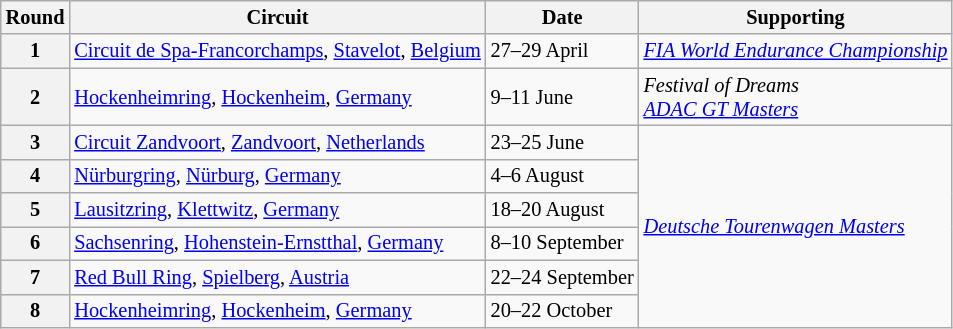<table class="wikitable" style="font-size: 85%;">
<tr>
<th>Round</th>
<th>Circuit</th>
<th>Date</th>
<th>Supporting</th>
</tr>
<tr>
<th>1</th>
<td> <a href='#'>Circuit de Spa-Francorchamps</a>, <a href='#'>Stavelot</a>, <a href='#'>Belgium</a></td>
<td>27–29 April</td>
<td><a href='#'><em>FIA World Endurance Championship</em></a></td>
</tr>
<tr>
<th>2</th>
<td> <a href='#'>Hockenheimring</a>, <a href='#'>Hockenheim</a>, <a href='#'>Germany</a></td>
<td>9–11 June</td>
<td><em>Festival of Dreams</em><br><a href='#'><em>ADAC GT Masters</em></a></td>
</tr>
<tr>
<th>3</th>
<td> <a href='#'>Circuit Zandvoort</a>, <a href='#'>Zandvoort</a>, <a href='#'>Netherlands</a></td>
<td>23–25 June</td>
<td rowspan="6"><a href='#'><em>Deutsche Tourenwagen Masters</em></a></td>
</tr>
<tr>
<th>4</th>
<td><em></em> <a href='#'>Nürburgring</a>, <a href='#'>Nürburg</a>, <a href='#'>Germany</a></td>
<td>4–6 August</td>
</tr>
<tr>
<th>5</th>
<td> <a href='#'>Lausitzring</a>, <a href='#'>Klettwitz</a>, <a href='#'>Germany</a></td>
<td>18–20 August</td>
</tr>
<tr>
<th>6</th>
<td> <a href='#'>Sachsenring</a>, <a href='#'>Hohenstein-Ernstthal</a>, <a href='#'>Germany</a></td>
<td>8–10 September</td>
</tr>
<tr>
<th>7</th>
<td> <a href='#'>Red Bull Ring</a>, <a href='#'>Spielberg</a>, <a href='#'>Austria</a></td>
<td>22–24 September</td>
</tr>
<tr>
<th>8</th>
<td> <a href='#'>Hockenheimring</a>, <a href='#'>Hockenheim</a>, <a href='#'>Germany</a></td>
<td>20–22 October</td>
</tr>
</table>
